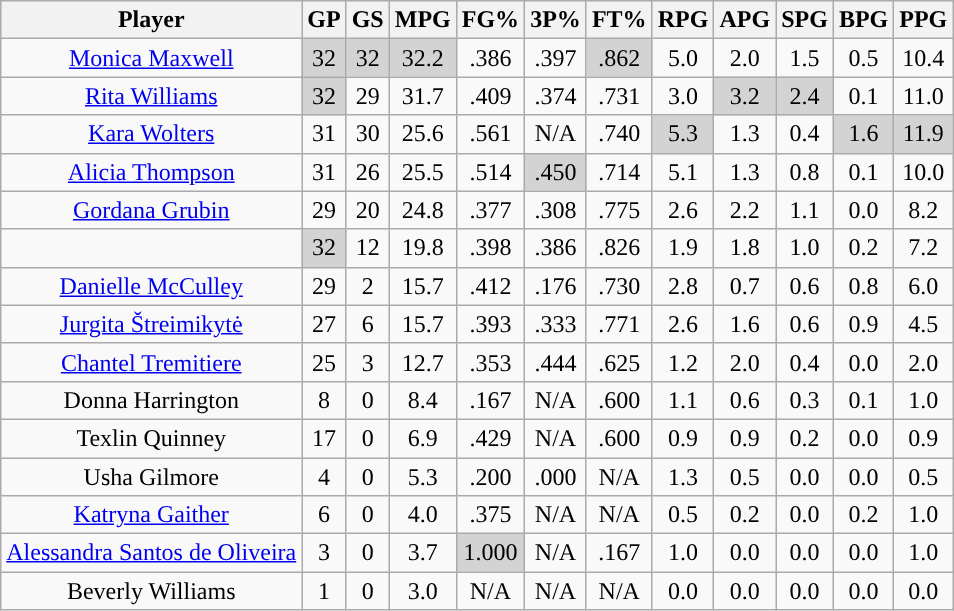<table class="wikitable sortable" style="text-align:center;">
<tr>
<th>Player</th>
<th>GP</th>
<th>GS</th>
<th>MPG</th>
<th>FG%</th>
<th>3P%</th>
<th>FT%</th>
<th>RPG</th>
<th>APG</th>
<th>SPG</th>
<th>BPG</th>
<th>PPG</th>
</tr>
<tr>
<td><a href='#'>Monica Maxwell</a></td>
<td style="background:#D3D3D3;">32</td>
<td style="background:#D3D3D3;">32</td>
<td style="background:#D3D3D3;">32.2</td>
<td>.386</td>
<td>.397</td>
<td style="background:#D3D3D3;">.862</td>
<td>5.0</td>
<td>2.0</td>
<td>1.5</td>
<td>0.5</td>
<td>10.4</td>
</tr>
<tr>
<td><a href='#'>Rita Williams</a></td>
<td style="background:#D3D3D3;">32</td>
<td>29</td>
<td>31.7</td>
<td>.409</td>
<td>.374</td>
<td>.731</td>
<td>3.0</td>
<td style="background:#D3D3D3;">3.2</td>
<td style="background:#D3D3D3;">2.4</td>
<td>0.1</td>
<td>11.0</td>
</tr>
<tr>
<td><a href='#'>Kara Wolters</a></td>
<td>31</td>
<td>30</td>
<td>25.6</td>
<td>.561</td>
<td>N/A</td>
<td>.740</td>
<td style="background:#D3D3D3;">5.3</td>
<td>1.3</td>
<td>0.4</td>
<td style="background:#D3D3D3;">1.6</td>
<td style="background:#D3D3D3;">11.9</td>
</tr>
<tr>
<td><a href='#'>Alicia Thompson</a></td>
<td>31</td>
<td>26</td>
<td>25.5</td>
<td>.514</td>
<td style="background:#D3D3D3;">.450</td>
<td>.714</td>
<td>5.1</td>
<td>1.3</td>
<td>0.8</td>
<td>0.1</td>
<td>10.0</td>
</tr>
<tr>
<td><a href='#'>Gordana Grubin</a></td>
<td>29</td>
<td>20</td>
<td>24.8</td>
<td>.377</td>
<td>.308</td>
<td>.775</td>
<td>2.6</td>
<td>2.2</td>
<td>1.1</td>
<td>0.0</td>
<td>8.2</td>
</tr>
<tr>
<td></td>
<td style="background:#D3D3D3;">32</td>
<td>12</td>
<td>19.8</td>
<td>.398</td>
<td>.386</td>
<td>.826</td>
<td>1.9</td>
<td>1.8</td>
<td>1.0</td>
<td>0.2</td>
<td>7.2</td>
</tr>
<tr>
<td><a href='#'>Danielle McCulley</a></td>
<td>29</td>
<td>2</td>
<td>15.7</td>
<td>.412</td>
<td>.176</td>
<td>.730</td>
<td>2.8</td>
<td>0.7</td>
<td>0.6</td>
<td>0.8</td>
<td>6.0</td>
</tr>
<tr>
<td><a href='#'>Jurgita Štreimikytė</a></td>
<td>27</td>
<td>6</td>
<td>15.7</td>
<td>.393</td>
<td>.333</td>
<td>.771</td>
<td>2.6</td>
<td>1.6</td>
<td>0.6</td>
<td>0.9</td>
<td>4.5</td>
</tr>
<tr>
<td><a href='#'>Chantel Tremitiere</a></td>
<td>25</td>
<td>3</td>
<td>12.7</td>
<td>.353</td>
<td>.444</td>
<td>.625</td>
<td>1.2</td>
<td>2.0</td>
<td>0.4</td>
<td>0.0</td>
<td>2.0</td>
</tr>
<tr>
<td>Donna Harrington</td>
<td>8</td>
<td>0</td>
<td>8.4</td>
<td>.167</td>
<td>N/A</td>
<td>.600</td>
<td>1.1</td>
<td>0.6</td>
<td>0.3</td>
<td>0.1</td>
<td>1.0</td>
</tr>
<tr>
<td>Texlin Quinney</td>
<td>17</td>
<td>0</td>
<td>6.9</td>
<td>.429</td>
<td>N/A</td>
<td>.600</td>
<td>0.9</td>
<td>0.9</td>
<td>0.2</td>
<td>0.0</td>
<td>0.9</td>
</tr>
<tr>
<td>Usha Gilmore</td>
<td>4</td>
<td>0</td>
<td>5.3</td>
<td>.200</td>
<td>.000</td>
<td>N/A</td>
<td>1.3</td>
<td>0.5</td>
<td>0.0</td>
<td>0.0</td>
<td>0.5</td>
</tr>
<tr>
<td><a href='#'>Katryna Gaither</a></td>
<td>6</td>
<td>0</td>
<td>4.0</td>
<td>.375</td>
<td>N/A</td>
<td>N/A</td>
<td>0.5</td>
<td>0.2</td>
<td>0.0</td>
<td>0.2</td>
<td>1.0</td>
</tr>
<tr>
<td><a href='#'>Alessandra Santos de Oliveira</a></td>
<td>3</td>
<td>0</td>
<td>3.7</td>
<td style="background:#D3D3D3;">1.000</td>
<td>N/A</td>
<td>.167</td>
<td>1.0</td>
<td>0.0</td>
<td>0.0</td>
<td>0.0</td>
<td>1.0</td>
</tr>
<tr>
<td>Beverly Williams</td>
<td>1</td>
<td>0</td>
<td>3.0</td>
<td>N/A</td>
<td>N/A</td>
<td>N/A</td>
<td>0.0</td>
<td>0.0</td>
<td>0.0</td>
<td>0.0</td>
<td>0.0</td>
</tr>
</table>
